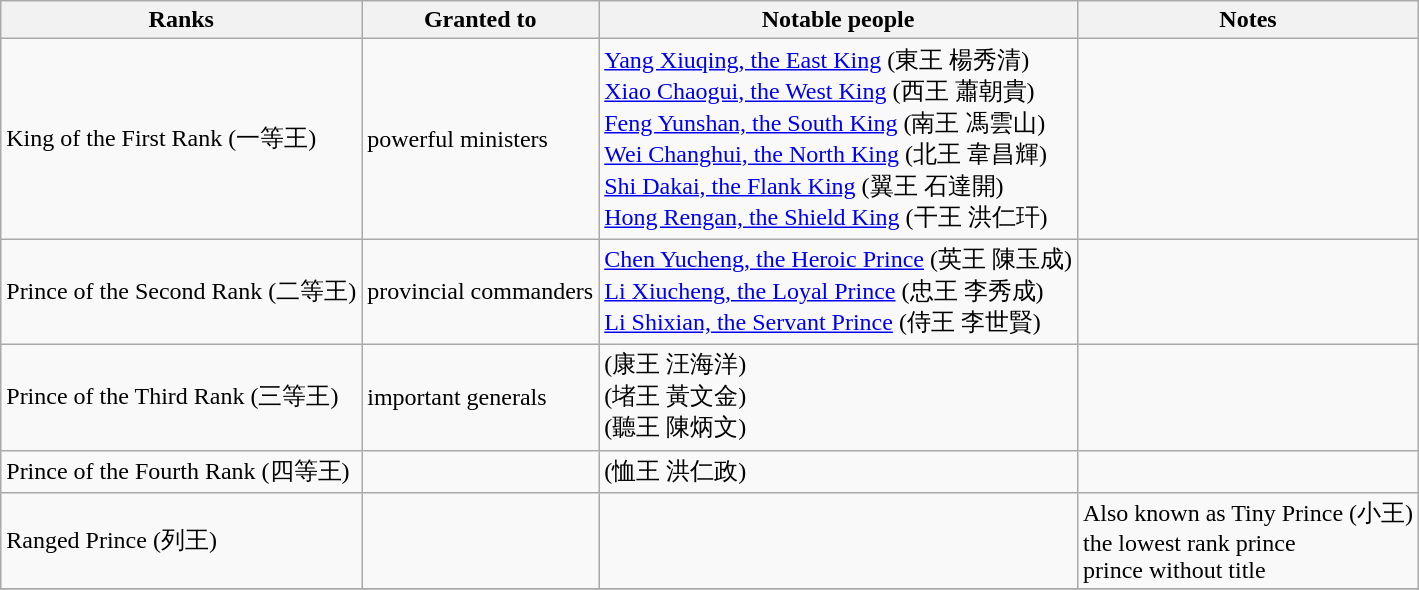<table class="wikitable">
<tr>
<th>Ranks</th>
<th>Granted to</th>
<th>Notable people</th>
<th>Notes</th>
</tr>
<tr>
<td>King of the First Rank (一等王)</td>
<td>powerful ministers</td>
<td><a href='#'>Yang Xiuqing, the East King</a> (東王 楊秀清)<br><a href='#'>Xiao Chaogui, the West King</a> (西王 蕭朝貴)<br><a href='#'>Feng Yunshan, the South King</a> (南王 馮雲山)<br><a href='#'>Wei Changhui, the North King</a> (北王 韋昌輝)<br><a href='#'>Shi Dakai, the Flank King</a> (翼王 石達開)<br><a href='#'>Hong Rengan, the Shield King</a> (干王 洪仁玕)</td>
<td></td>
</tr>
<tr>
<td>Prince of the Second Rank (二等王)</td>
<td>provincial commanders</td>
<td><a href='#'>Chen Yucheng, the Heroic Prince</a> (英王 陳玉成)<br><a href='#'>Li Xiucheng, the Loyal Prince</a> (忠王 李秀成)<br><a href='#'>Li Shixian, the Servant Prince</a> (侍王 李世賢)</td>
<td></td>
</tr>
<tr>
<td>Prince of the Third Rank (三等王)</td>
<td>important generals</td>
<td> (康王 汪海洋)<br> (堵王 黃文金)<br> (聽王 陳炳文)</td>
<td></td>
</tr>
<tr>
<td>Prince of the Fourth Rank (四等王)</td>
<td></td>
<td> (恤王 洪仁政)</td>
<td></td>
</tr>
<tr>
<td>Ranged Prince (列王)</td>
<td></td>
<td></td>
<td>Also known as Tiny Prince (小王)<br>the lowest rank prince<br>prince without title</td>
</tr>
<tr>
</tr>
</table>
